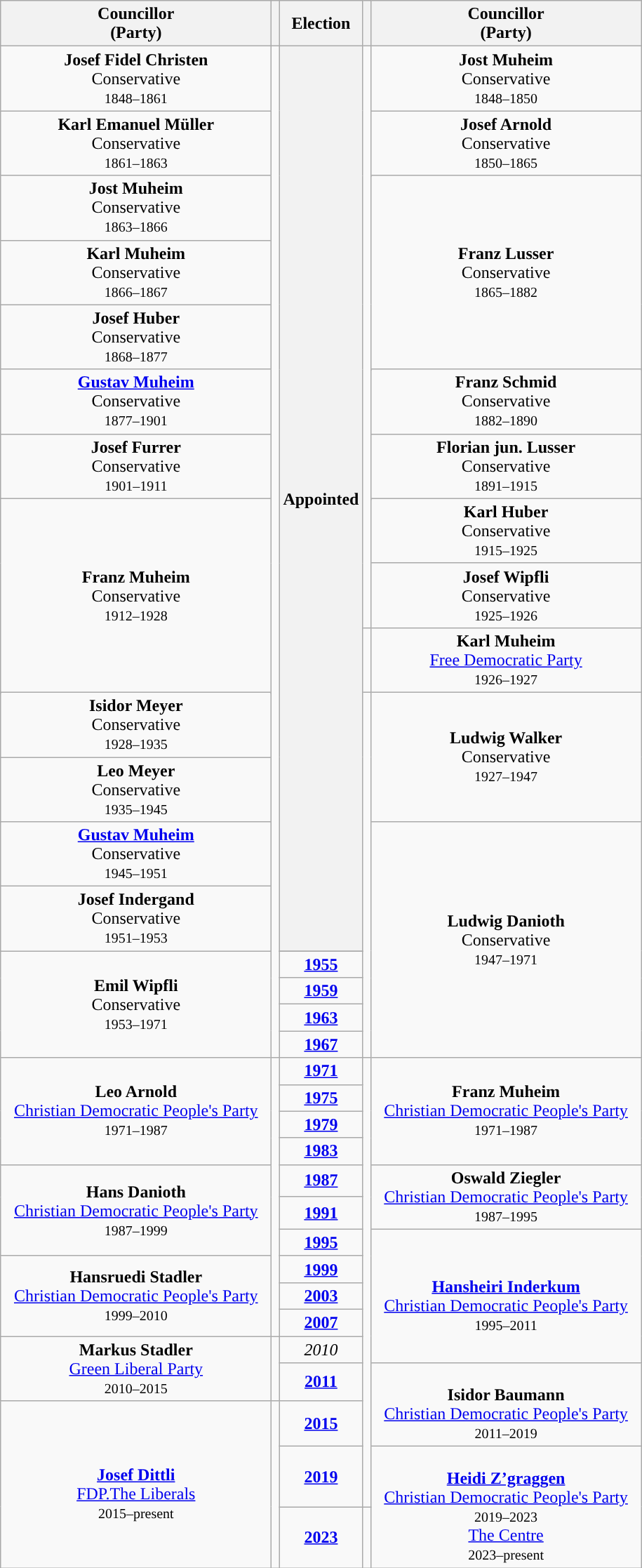<table class="wikitable" style="text-align:center">
<tr>
<th scope="col" width="250" colspan = "1">Councillor<br> (Party)</th>
<th></th>
<th>Election</th>
<th></th>
<th scope="col" width="250" colspan = "1">Councillor<br> (Party)</th>
</tr>
<tr>
<td rowspan=2><strong>Josef Fidel Christen</strong><br>Conservative<br><small>1848–1861</small></td>
<td rowspan=26; style="background-color: "></td>
<th rowspan=21>Appointed</th>
<td rowspan=14; style="background-color: "></td>
<td rowspan=1><strong>Jost Muheim</strong><br>Conservative<br><small>1848–1850</small></td>
</tr>
<tr>
<td rowspan=3><strong>Josef Arnold</strong><br>Conservative<br><small>1850–1865</small></td>
</tr>
<tr>
<td rowspan=1><strong>Karl Emanuel Müller</strong><br>Conservative<br><small>1861–1863</small></td>
</tr>
<tr>
<td rowspan=2><strong>Jost Muheim</strong><br>Conservative<br><small>1863–1866</small></td>
</tr>
<tr>
<td rowspan=4><strong>Franz Lusser</strong><br>Conservative<br><small>1865–1882</small></td>
</tr>
<tr>
<td rowspan=1><strong>Karl Muheim</strong><br>Conservative<br><small>1866–1867</small></td>
</tr>
<tr>
<td rowspan=1><strong>Josef Huber</strong><br>Conservative<br><small>1868–1877</small></td>
</tr>
<tr>
<td rowspan=3><strong><a href='#'>Gustav Muheim</a></strong><br>Conservative<br><small>1877–1901</small></td>
</tr>
<tr>
<td rowspan=1><strong>Franz Schmid</strong><br>Conservative<br><small>1882–1890</small></td>
</tr>
<tr>
<td rowspan=3><strong>Florian jun. Lusser</strong><br>Conservative<br><small>1891–1915</small></td>
</tr>
<tr>
<td rowspan=1><strong>Josef Furrer</strong><br>Conservative<br><small>1901–1911</small></td>
</tr>
<tr>
<td rowspan=5><strong>Franz Muheim</strong><br>Conservative<br><small>1912–1928</small></td>
</tr>
<tr>
<td rowspan=1><strong>Karl Huber</strong><br>Conservative<br><small>1915–1925</small></td>
</tr>
<tr>
<td rowspan=1><strong>Josef Wipfli</strong><br>Conservative<br><small>1925–1926</small></td>
</tr>
<tr>
<td rowspan=1; style="background-color: "></td>
<td rowspan=1><strong>Karl Muheim</strong><br><a href='#'>Free Democratic Party</a><br><small>1926–1927</small></td>
</tr>
<tr>
<td rowspan=11; style="background-color: "></td>
<td rowspan=4><strong>Ludwig Walker</strong><br>Conservative<br><small>1927–1947</small></td>
</tr>
<tr>
<td rowspan=1><strong>Isidor Meyer</strong><br>Conservative<br><small>1928–1935</small></td>
</tr>
<tr>
<td rowspan=1><strong>Leo Meyer</strong><br>Conservative<br><small>1935–1945</small></td>
</tr>
<tr>
<td rowspan=2><strong><a href='#'>Gustav Muheim</a></strong><br>Conservative<br><small>1945–1951</small></td>
</tr>
<tr>
<td rowspan=7><strong>Ludwig Danioth</strong><br>Conservative<br><small>1947–1971</small></td>
</tr>
<tr>
<td rowspan=1><strong>Josef Indergand</strong><br>Conservative<br><small>1951–1953</small></td>
</tr>
<tr>
<td rowspan=5><strong>Emil Wipfli</strong><br>Conservative<br><small>1953–1971</small></td>
</tr>
<tr>
<td><strong><a href='#'>1955</a></strong></td>
</tr>
<tr>
<td><strong><a href='#'>1959</a></strong></td>
</tr>
<tr>
<td><strong><a href='#'>1963</a></strong></td>
</tr>
<tr>
<td><strong><a href='#'>1967</a></strong></td>
</tr>
<tr>
<td rowspan=4><strong>Leo Arnold</strong><br><a href='#'>Christian Democratic People's Party</a><br><small>1971–1987</small></td>
<td rowspan=10; style="background-color: "></td>
<td><strong><a href='#'>1971</a></strong></td>
<td rowspan=14; style="background-color: "></td>
<td rowspan=4><strong>Franz Muheim</strong><br><a href='#'>Christian Democratic People's Party</a><br><small>1971–1987</small></td>
</tr>
<tr>
<td><strong><a href='#'>1975</a></strong></td>
</tr>
<tr>
<td><strong><a href='#'>1979</a></strong></td>
</tr>
<tr>
<td><strong><a href='#'>1983</a></strong></td>
</tr>
<tr>
<td rowspan=3><strong>Hans Danioth</strong><br><a href='#'>Christian Democratic People's Party</a><br><small>1987–1999</small></td>
<td><strong><a href='#'>1987</a></strong></td>
<td rowspan=2><strong>Oswald Ziegler</strong><br><a href='#'>Christian Democratic People's Party</a><br><small>1987–1995</small></td>
</tr>
<tr>
<td><strong><a href='#'>1991</a></strong></td>
</tr>
<tr>
<td><strong><a href='#'>1995</a></strong></td>
<td rowspan=5><br><strong><a href='#'>Hansheiri Inderkum</a></strong><br><a href='#'>Christian Democratic People's Party</a><br><small>1995–2011</small></td>
</tr>
<tr>
<td rowspan=3><strong>Hansruedi Stadler</strong><br><a href='#'>Christian Democratic People's Party</a><br><small>1999–2010</small></td>
<td><strong><a href='#'>1999</a></strong></td>
</tr>
<tr>
<td><strong><a href='#'>2003</a></strong></td>
</tr>
<tr>
<td><strong><a href='#'>2007</a></strong></td>
</tr>
<tr>
<td rowspan=2><strong>Markus Stadler</strong><br><a href='#'>Green Liberal Party</a><br><small>2010–2015</small></td>
<td rowspan=2; style="background-color: "></td>
<td><em>2010</em></td>
</tr>
<tr>
<td><strong><a href='#'>2011</a></strong></td>
<td rowspan=2><br><strong>Isidor Baumann</strong><br><a href='#'>Christian Democratic People's Party</a><br><small>2011–2019</small></td>
</tr>
<tr>
<td rowspan=3><br><strong><a href='#'>Josef Dittli</a></strong><br><a href='#'>FDP.The Liberals</a><br><small>2015–present</small></td>
<td rowspan=3; style="background-color: "></td>
<td><strong><a href='#'>2015</a></strong></td>
</tr>
<tr>
<td><strong><a href='#'>2019</a></strong></td>
<td rowspan=2><br><strong><a href='#'>Heidi Z’graggen</a></strong><br><a href='#'>Christian Democratic People's Party</a><br><small>2019–2023</small><br><a href='#'>The Centre</a><br><small>2023–present</small></td>
</tr>
<tr>
<td><strong><a href='#'>2023</a></strong></td>
<td rowspan=1; style="background-color: "></td>
</tr>
</table>
